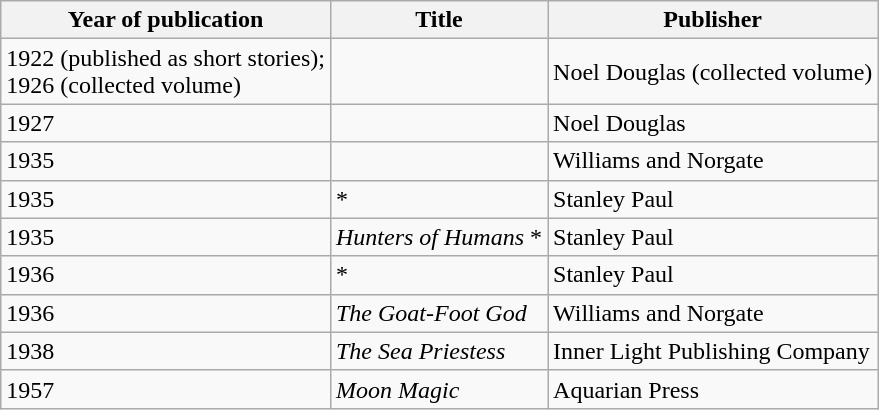<table class="wikitable sortable">
<tr>
<th>Year of publication</th>
<th>Title</th>
<th>Publisher</th>
</tr>
<tr>
<td>1922 (published as short stories);<br> 1926 (collected volume)</td>
<td></td>
<td>Noel Douglas (collected volume)</td>
</tr>
<tr>
<td>1927</td>
<td></td>
<td>Noel Douglas</td>
</tr>
<tr>
<td>1935</td>
<td></td>
<td>Williams and Norgate</td>
</tr>
<tr>
<td>1935</td>
<td> *</td>
<td>Stanley Paul</td>
</tr>
<tr>
<td>1935</td>
<td><em>Hunters of Humans</em> *</td>
<td>Stanley Paul</td>
</tr>
<tr>
<td>1936</td>
<td> *</td>
<td>Stanley Paul</td>
</tr>
<tr>
<td>1936</td>
<td><em>The Goat-Foot God</em></td>
<td>Williams and Norgate</td>
</tr>
<tr>
<td>1938</td>
<td><em>The Sea Priestess</em></td>
<td>Inner Light Publishing Company</td>
</tr>
<tr>
<td>1957</td>
<td><em>Moon Magic</em></td>
<td>Aquarian Press</td>
</tr>
</table>
